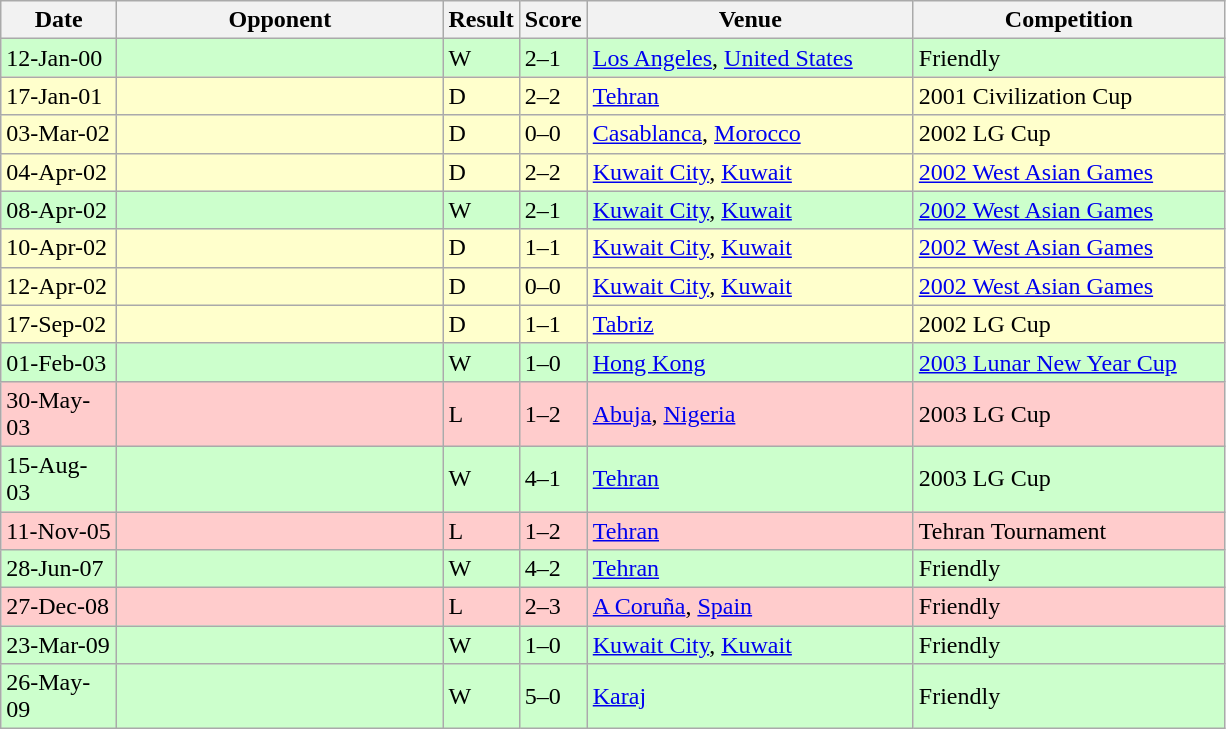<table class="wikitable">
<tr>
<th width=70>Date</th>
<th width=210>Opponent</th>
<th>Result</th>
<th>Score</th>
<th width=210>Venue</th>
<th width=200>Competition</th>
</tr>
<tr bgcolor=#CCFFCC>
<td>12-Jan-00</td>
<td></td>
<td>W</td>
<td>2–1</td>
<td><a href='#'>Los Angeles</a>, <a href='#'>United States</a></td>
<td>Friendly</td>
</tr>
<tr bgcolor=#FFFFCC>
<td>17-Jan-01</td>
<td></td>
<td>D</td>
<td>2–2</td>
<td><a href='#'>Tehran</a></td>
<td>2001 Civilization Cup</td>
</tr>
<tr bgcolor=#FFFFCC>
<td>03-Mar-02</td>
<td></td>
<td>D</td>
<td>0–0</td>
<td><a href='#'>Casablanca</a>, <a href='#'>Morocco</a></td>
<td>2002 LG Cup</td>
</tr>
<tr bgcolor=#FFFFCC>
<td>04-Apr-02</td>
<td></td>
<td>D</td>
<td>2–2</td>
<td><a href='#'>Kuwait City</a>, <a href='#'>Kuwait</a></td>
<td><a href='#'>2002 West Asian Games</a></td>
</tr>
<tr bgcolor=#CCFFCC>
<td>08-Apr-02</td>
<td></td>
<td>W</td>
<td>2–1</td>
<td><a href='#'>Kuwait City</a>, <a href='#'>Kuwait</a></td>
<td><a href='#'>2002 West Asian Games</a></td>
</tr>
<tr bgcolor=#FFFFCC>
<td>10-Apr-02</td>
<td></td>
<td>D</td>
<td>1–1</td>
<td><a href='#'>Kuwait City</a>, <a href='#'>Kuwait</a></td>
<td><a href='#'>2002 West Asian Games</a></td>
</tr>
<tr bgcolor=#FFFFCC>
<td>12-Apr-02</td>
<td></td>
<td>D</td>
<td>0–0</td>
<td><a href='#'>Kuwait City</a>, <a href='#'>Kuwait</a></td>
<td><a href='#'>2002 West Asian Games</a></td>
</tr>
<tr bgcolor=#FFFFCC>
<td>17-Sep-02</td>
<td></td>
<td>D</td>
<td>1–1</td>
<td><a href='#'>Tabriz</a></td>
<td>2002 LG Cup</td>
</tr>
<tr bgcolor=#CCFFCC>
<td>01-Feb-03</td>
<td></td>
<td>W</td>
<td>1–0</td>
<td><a href='#'>Hong Kong</a></td>
<td><a href='#'>2003 Lunar New Year Cup</a></td>
</tr>
<tr bgcolor=#FFCCCC>
<td>30-May-03</td>
<td></td>
<td>L</td>
<td>1–2</td>
<td><a href='#'>Abuja</a>, <a href='#'>Nigeria</a></td>
<td>2003 LG Cup</td>
</tr>
<tr bgcolor=#CCFFCC>
<td>15-Aug-03</td>
<td></td>
<td>W</td>
<td>4–1</td>
<td><a href='#'>Tehran</a></td>
<td>2003 LG Cup</td>
</tr>
<tr bgcolor=#FFCCCC>
<td>11-Nov-05</td>
<td></td>
<td>L</td>
<td>1–2</td>
<td><a href='#'>Tehran</a></td>
<td>Tehran Tournament</td>
</tr>
<tr bgcolor=#CCFFCC>
<td>28-Jun-07</td>
<td></td>
<td>W</td>
<td>4–2</td>
<td><a href='#'>Tehran</a></td>
<td>Friendly</td>
</tr>
<tr bgcolor=#FFCCCC>
<td>27-Dec-08</td>
<td></td>
<td>L</td>
<td>2–3</td>
<td><a href='#'>A Coruña</a>, <a href='#'>Spain</a></td>
<td>Friendly</td>
</tr>
<tr bgcolor=#CCFFCC>
<td>23-Mar-09</td>
<td></td>
<td>W</td>
<td>1–0</td>
<td><a href='#'>Kuwait City</a>, <a href='#'>Kuwait</a></td>
<td>Friendly</td>
</tr>
<tr bgcolor=#CCFFCC>
<td>26-May-09</td>
<td></td>
<td>W</td>
<td>5–0</td>
<td><a href='#'>Karaj</a></td>
<td>Friendly</td>
</tr>
</table>
